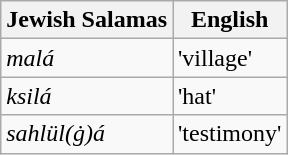<table class="wikitable">
<tr>
<th>Jewish Salamas</th>
<th>English</th>
</tr>
<tr>
<td><em>malá</em></td>
<td>'village'</td>
</tr>
<tr>
<td><em>ksilá</em></td>
<td>'hat'</td>
</tr>
<tr>
<td><em>sahlül(ġ)á</em></td>
<td>'testimony'</td>
</tr>
</table>
